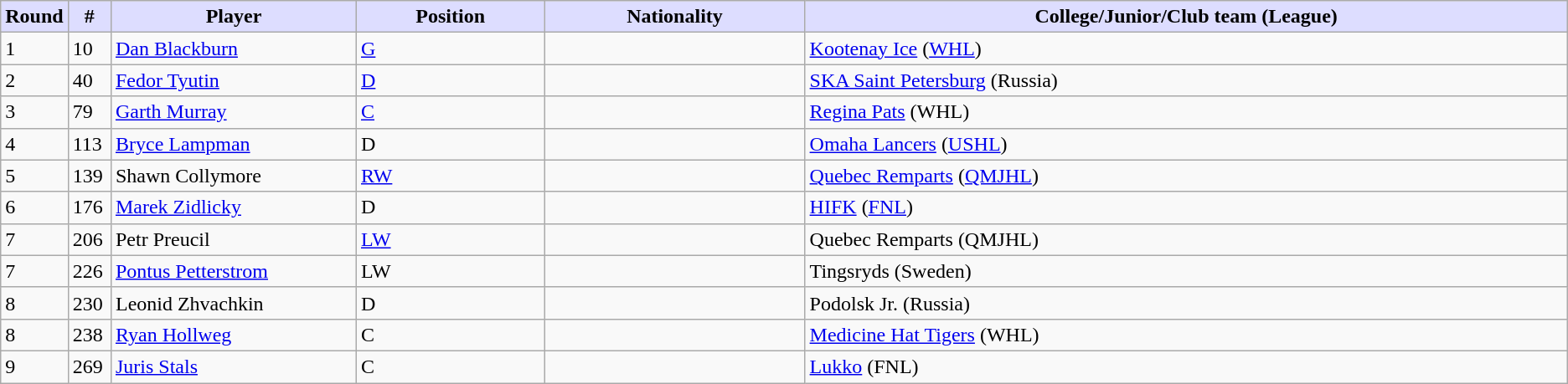<table class="wikitable">
<tr>
<th style="background:#ddf; width:2.00%;">Round</th>
<th style="background:#ddf; width:2.75%;">#</th>
<th style="background:#ddf; width:16.0%;">Player</th>
<th style="background:#ddf; width:12.25%;">Position</th>
<th style="background:#ddf; width:17.0%;">Nationality</th>
<th style="background:#ddf; width:100.0%;">College/Junior/Club team (League)</th>
</tr>
<tr>
<td>1</td>
<td>10</td>
<td><a href='#'>Dan Blackburn</a></td>
<td><a href='#'>G</a></td>
<td></td>
<td><a href='#'>Kootenay Ice</a> (<a href='#'>WHL</a>)</td>
</tr>
<tr>
<td>2</td>
<td>40</td>
<td><a href='#'>Fedor Tyutin</a></td>
<td><a href='#'>D</a></td>
<td></td>
<td><a href='#'>SKA Saint Petersburg</a> (Russia)</td>
</tr>
<tr>
<td>3</td>
<td>79</td>
<td><a href='#'>Garth Murray</a></td>
<td><a href='#'>C</a></td>
<td></td>
<td><a href='#'>Regina Pats</a> (WHL)</td>
</tr>
<tr>
<td>4</td>
<td>113</td>
<td><a href='#'>Bryce Lampman</a></td>
<td>D</td>
<td></td>
<td><a href='#'>Omaha Lancers</a> (<a href='#'>USHL</a>)</td>
</tr>
<tr>
<td>5</td>
<td>139</td>
<td>Shawn Collymore</td>
<td><a href='#'>RW</a></td>
<td></td>
<td><a href='#'>Quebec Remparts</a> (<a href='#'>QMJHL</a>)</td>
</tr>
<tr>
<td>6</td>
<td>176</td>
<td><a href='#'>Marek Zidlicky</a></td>
<td>D</td>
<td></td>
<td><a href='#'>HIFK</a> (<a href='#'>FNL</a>)</td>
</tr>
<tr>
<td>7</td>
<td>206</td>
<td>Petr Preucil</td>
<td><a href='#'>LW</a></td>
<td></td>
<td>Quebec Remparts (QMJHL)</td>
</tr>
<tr>
<td>7</td>
<td>226</td>
<td><a href='#'>Pontus Petterstrom</a></td>
<td>LW</td>
<td></td>
<td>Tingsryds (Sweden)</td>
</tr>
<tr>
<td>8</td>
<td>230</td>
<td>Leonid Zhvachkin</td>
<td>D</td>
<td></td>
<td>Podolsk Jr. (Russia)</td>
</tr>
<tr>
<td>8</td>
<td>238</td>
<td><a href='#'>Ryan Hollweg</a></td>
<td>C</td>
<td></td>
<td><a href='#'>Medicine Hat Tigers</a> (WHL)</td>
</tr>
<tr>
<td>9</td>
<td>269</td>
<td><a href='#'>Juris Stals</a></td>
<td>C</td>
<td></td>
<td><a href='#'>Lukko</a> (FNL)</td>
</tr>
</table>
